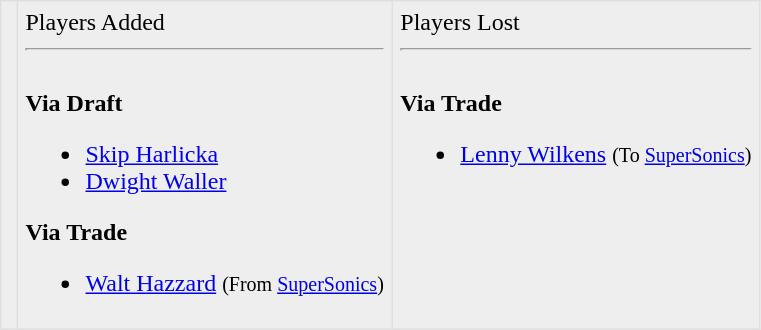<table border=1 style="border-collapse:collapse; background-color:#eeeeee" bordercolor="#DFDFDF" cellpadding="5">
<tr>
<td><br></td>
<td valign="top">Players Added <hr><br><strong>Via Draft</strong><ul><li><a href='#'>Skip Harlicka</a></li><li><a href='#'>Dwight Waller</a></li></ul><strong>Via Trade</strong><ul><li><a href='#'>Walt Hazzard</a> <small>(From <a href='#'>SuperSonics</a>)</small></li></ul></td>
<td valign="top">Players Lost <hr><br><strong>Via Trade</strong><ul><li><a href='#'>Lenny Wilkens</a> <small>(To <a href='#'>SuperSonics</a>)</small></li></ul></td>
</tr>
</table>
